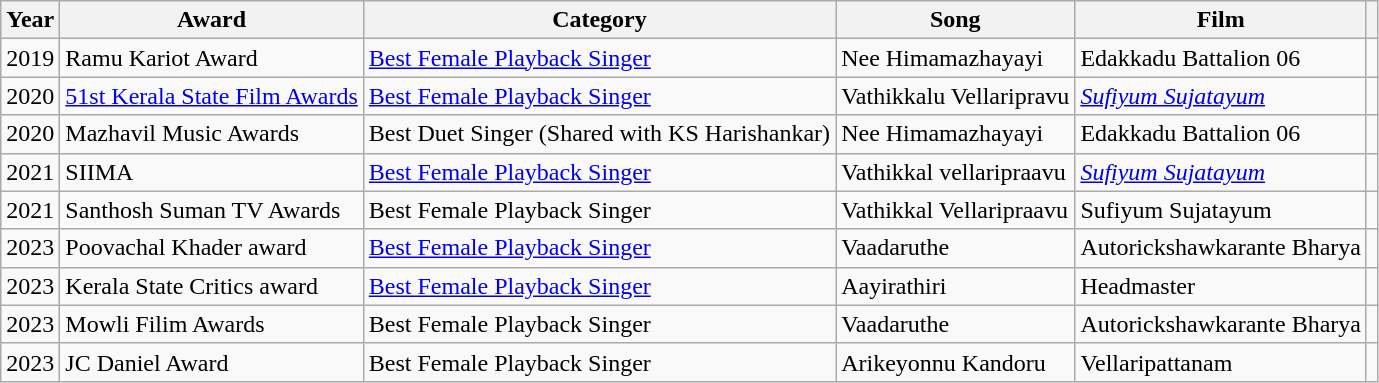<table class= "sortable wikitable">
<tr>
<th>Year</th>
<th>Award</th>
<th>Category</th>
<th>Song</th>
<th>Film</th>
<th></th>
</tr>
<tr>
<td>2019</td>
<td>Ramu Kariot Award</td>
<td><a href='#'>Best Female Playback Singer</a></td>
<td>Nee Himamazhayayi</td>
<td>Edakkadu Battalion 06</td>
<td></td>
</tr>
<tr>
<td>2020</td>
<td><a href='#'>51st Kerala State Film Awards</a></td>
<td><a href='#'>Best Female Playback Singer</a></td>
<td>Vathikkalu Vellaripravu</td>
<td><em><a href='#'>Sufiyum Sujatayum</a></em></td>
<td></td>
</tr>
<tr>
<td>2020</td>
<td>Mazhavil Music Awards</td>
<td>Best Duet Singer (Shared with KS Harishankar)</td>
<td>Nee Himamazhayayi</td>
<td>Edakkadu Battalion 06</td>
<td></td>
</tr>
<tr>
<td>2021</td>
<td>SIIMA</td>
<td><a href='#'>Best Female Playback Singer</a></td>
<td>Vathikkal vellaripraavu</td>
<td><em><a href='#'>Sufiyum Sujatayum</a></em></td>
<td></td>
</tr>
<tr>
<td>2021</td>
<td>Santhosh Suman TV Awards</td>
<td>Best Female Playback Singer</td>
<td>Vathikkal Vellaripraavu</td>
<td>Sufiyum Sujatayum</td>
<td></td>
</tr>
<tr>
<td>2023</td>
<td>Poovachal Khader award</td>
<td><a href='#'>Best Female Playback Singer</a></td>
<td>Vaadaruthe</td>
<td>Autorickshawkarante Bharya</td>
<td></td>
</tr>
<tr>
<td>2023</td>
<td>Kerala State Critics award</td>
<td><a href='#'>Best Female Playback Singer</a></td>
<td>Aayirathiri</td>
<td>Headmaster</td>
<td></td>
</tr>
<tr>
<td>2023</td>
<td>Mowli Filim Awards</td>
<td>Best Female Playback Singer</td>
<td>Vaadaruthe</td>
<td>Autorickshawkarante Bharya</td>
<td></td>
</tr>
<tr>
<td>2023</td>
<td>JC Daniel Award</td>
<td>Best Female Playback Singer</td>
<td>Arikeyonnu Kandoru</td>
<td>Vellaripattanam</td>
<td></td>
</tr>
</table>
